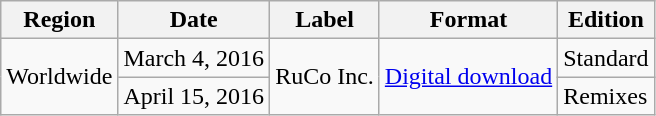<table class=wikitable>
<tr>
<th>Region</th>
<th>Date</th>
<th>Label</th>
<th>Format</th>
<th>Edition</th>
</tr>
<tr>
<td rowspan="2">Worldwide</td>
<td>March 4, 2016</td>
<td rowspan="2">RuCo Inc.</td>
<td rowspan="2"><a href='#'>Digital download</a></td>
<td>Standard</td>
</tr>
<tr>
<td>April 15, 2016</td>
<td>Remixes</td>
</tr>
</table>
